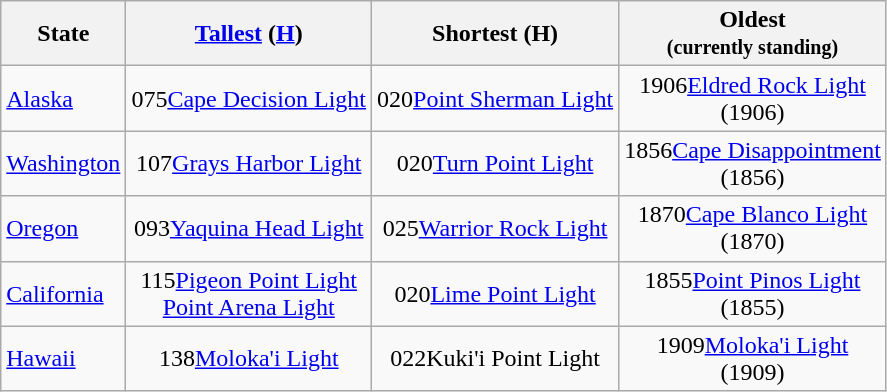<table class="wikitable sortable">
<tr>
<th>State</th>
<th><a href='#'>Tallest</a> (<a href='#'>H</a>)</th>
<th>Shortest (H)</th>
<th>Oldest<br><small>(currently standing)</small></th>
</tr>
<tr>
<td><a href='#'>Alaska</a></td>
<td style="text-align: center;"><span>075</span><a href='#'>Cape Decision Light</a><br> </td>
<td style="text-align: center;"><span>020</span><a href='#'>Point Sherman Light</a><br> </td>
<td style="text-align: center;"><span>1906</span><a href='#'>Eldred Rock Light</a><br>(1906)</td>
</tr>
<tr>
<td><a href='#'>Washington</a></td>
<td style="text-align: center;"><span>107</span><a href='#'>Grays Harbor Light</a><br> </td>
<td style="text-align: center;"><span>020</span><a href='#'>Turn Point Light</a><br> </td>
<td style="text-align: center;"><span>1856</span><a href='#'>Cape Disappointment</a><br>(1856)</td>
</tr>
<tr>
<td><a href='#'>Oregon</a></td>
<td style="text-align: center;"><span>093</span><a href='#'>Yaquina Head Light</a><br></td>
<td style="text-align: center;"><span>025</span><a href='#'>Warrior Rock Light</a><br></td>
<td style="text-align: center;"><span>1870</span><a href='#'>Cape Blanco Light</a><br>(1870)</td>
</tr>
<tr>
<td><a href='#'>California</a></td>
<td style="text-align: center;"><span>115</span><a href='#'>Pigeon Point Light</a><br><a href='#'>Point Arena Light</a><br></td>
<td style="text-align: center;"><span>020</span><a href='#'>Lime Point Light</a><br></td>
<td style="text-align: center;"><span>1855</span><a href='#'>Point Pinos Light</a><br>(1855)</td>
</tr>
<tr>
<td><a href='#'>Hawaii</a></td>
<td style="text-align: center;"><span>138</span><a href='#'>Moloka'i Light</a><br></td>
<td style="text-align: center;"><span>022</span>Kuki'i Point Light<br></td>
<td style="text-align: center;"><span>1909</span><a href='#'>Moloka'i Light</a><br>(1909)</td>
</tr>
</table>
